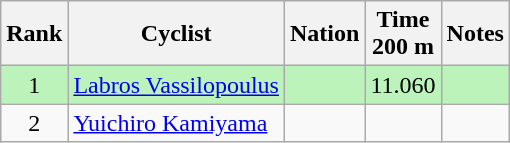<table class="wikitable sortable" style="text-align:center">
<tr>
<th>Rank</th>
<th>Cyclist</th>
<th>Nation</th>
<th>Time<br>200 m</th>
<th>Notes</th>
</tr>
<tr bgcolor=bbf3bb>
<td>1</td>
<td align=left><a href='#'>Labros Vassilopoulus</a></td>
<td align=left></td>
<td>11.060</td>
<td></td>
</tr>
<tr>
<td>2</td>
<td align=left><a href='#'>Yuichiro Kamiyama</a></td>
<td align=left></td>
<td></td>
<td></td>
</tr>
</table>
